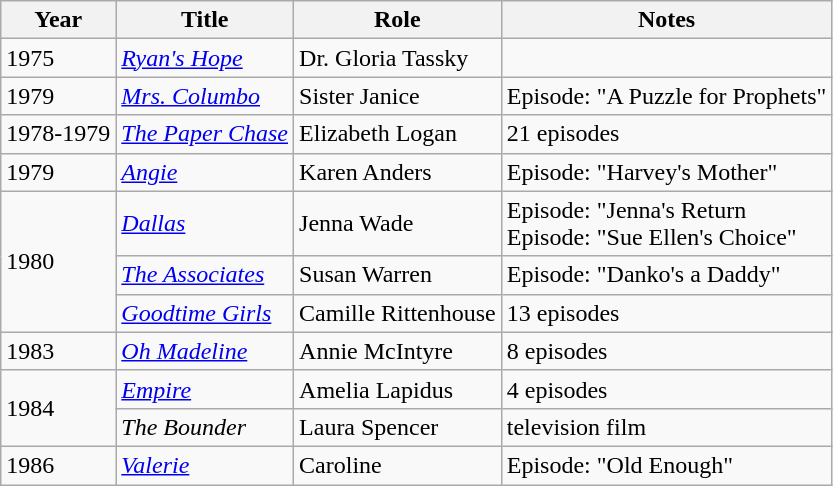<table class="wikitable sortable">
<tr>
<th>Year</th>
<th>Title</th>
<th>Role</th>
<th class="wikitable unsortable">Notes</th>
</tr>
<tr>
<td>1975</td>
<td><em><a href='#'>Ryan's Hope</a></em></td>
<td>Dr. Gloria Tassky</td>
<td></td>
</tr>
<tr>
<td>1979</td>
<td><em><a href='#'>Mrs. Columbo</a></em></td>
<td>Sister Janice</td>
<td>Episode: "A Puzzle for Prophets"</td>
</tr>
<tr>
<td>1978-1979</td>
<td><em><a href='#'>The Paper Chase</a></em></td>
<td>Elizabeth Logan</td>
<td>21 episodes</td>
</tr>
<tr>
<td>1979</td>
<td><em><a href='#'>Angie</a></em></td>
<td>Karen Anders</td>
<td>Episode: "Harvey's Mother"</td>
</tr>
<tr>
<td rowspan="3">1980</td>
<td><em><a href='#'>Dallas</a></em></td>
<td>Jenna Wade</td>
<td>Episode: "Jenna's Return<br>Episode: "Sue Ellen's Choice"</td>
</tr>
<tr>
<td><em><a href='#'>The Associates</a></em></td>
<td>Susan Warren</td>
<td>Episode: "Danko's a Daddy"</td>
</tr>
<tr>
<td><em><a href='#'>Goodtime Girls</a></em></td>
<td>Camille Rittenhouse</td>
<td>13 episodes</td>
</tr>
<tr>
<td>1983</td>
<td><em><a href='#'>Oh Madeline</a></em></td>
<td>Annie McIntyre</td>
<td>8 episodes</td>
</tr>
<tr>
<td rowspan="2">1984</td>
<td><em><a href='#'>Empire</a></em></td>
<td>Amelia Lapidus</td>
<td>4 episodes</td>
</tr>
<tr>
<td><em>The Bounder</em></td>
<td>Laura Spencer</td>
<td>television film</td>
</tr>
<tr>
<td>1986</td>
<td><em><a href='#'>Valerie</a></em></td>
<td>Caroline</td>
<td>Episode: "Old Enough"</td>
</tr>
</table>
